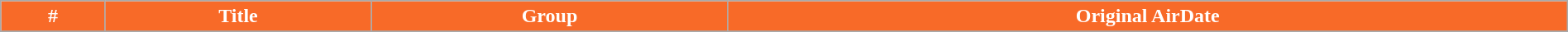<table class="wikitable plainrowheaders" width="100%" style="margin-right: 0;">
<tr>
<th style="background-color: #F86A28; color:#ffffff;">#</th>
<th style="background-color: #F86A28; color:#ffffff;">Title</th>
<th style="background-color: #F86A28; color:#ffffff;">Group</th>
<th style="background-color: #F86A28; color:#ffffff;">Original AirDate</th>
</tr>
<tr>
</tr>
</table>
